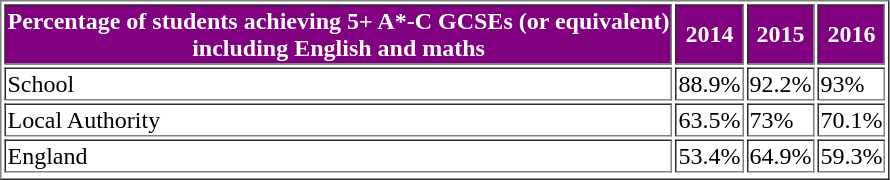<table border=yes>
<tr style="background: purple; color: white">
<th>Percentage of students achieving 5+ A*-C GCSEs (or equivalent)<br>including English and maths</th>
<th>2014</th>
<th>2015</th>
<th>2016</th>
</tr>
<tr>
<td>School</td>
<td>88.9%</td>
<td>92.2%</td>
<td>93%</td>
</tr>
<tr>
<td>Local Authority</td>
<td>63.5%</td>
<td>73%</td>
<td>70.1%</td>
</tr>
<tr>
<td>England</td>
<td>53.4%</td>
<td>64.9%</td>
<td>59.3%</td>
</tr>
<tr>
</tr>
</table>
